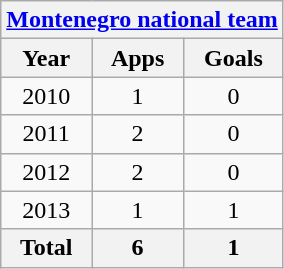<table class="wikitable" style="text-align:center">
<tr>
<th colspan=3><a href='#'>Montenegro national team</a></th>
</tr>
<tr>
<th>Year</th>
<th>Apps</th>
<th>Goals</th>
</tr>
<tr>
<td>2010</td>
<td>1</td>
<td>0</td>
</tr>
<tr>
<td>2011</td>
<td>2</td>
<td>0</td>
</tr>
<tr>
<td>2012</td>
<td>2</td>
<td>0</td>
</tr>
<tr>
<td>2013</td>
<td>1</td>
<td>1</td>
</tr>
<tr>
<th>Total</th>
<th>6</th>
<th>1</th>
</tr>
</table>
